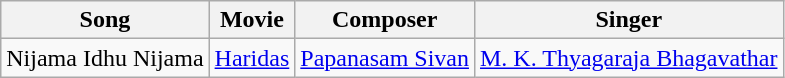<table class="wikitable">
<tr>
<th>Song</th>
<th>Movie</th>
<th>Composer</th>
<th>Singer</th>
</tr>
<tr>
<td>Nijama Idhu Nijama</td>
<td><a href='#'>Haridas</a></td>
<td><a href='#'>Papanasam Sivan</a></td>
<td><a href='#'>M. K. Thyagaraja Bhagavathar</a></td>
</tr>
</table>
